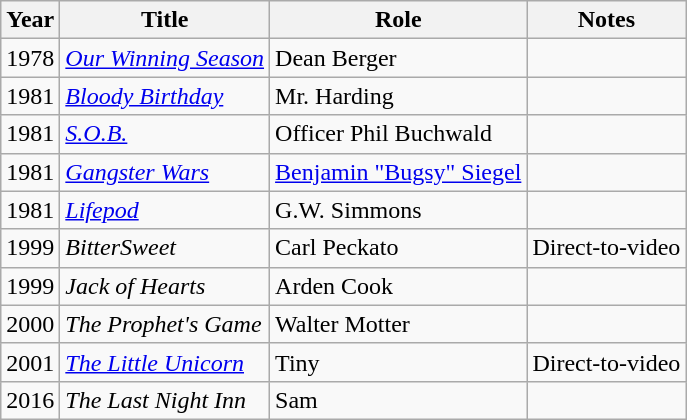<table class="wikitable sortable">
<tr>
<th>Year</th>
<th>Title</th>
<th>Role</th>
<th>Notes</th>
</tr>
<tr>
<td>1978</td>
<td><em><a href='#'>Our Winning Season</a></em></td>
<td>Dean Berger</td>
<td></td>
</tr>
<tr>
<td>1981</td>
<td><em><a href='#'>Bloody Birthday</a></em></td>
<td>Mr. Harding</td>
<td></td>
</tr>
<tr>
<td>1981</td>
<td><em><a href='#'>S.O.B.</a></em></td>
<td>Officer Phil Buchwald</td>
<td></td>
</tr>
<tr>
<td>1981</td>
<td><em><a href='#'>Gangster Wars</a></em></td>
<td><a href='#'>Benjamin "Bugsy" Siegel</a></td>
<td></td>
</tr>
<tr>
<td>1981</td>
<td><em><a href='#'>Lifepod</a></em></td>
<td>G.W. Simmons</td>
<td></td>
</tr>
<tr>
<td>1999</td>
<td><em>BitterSweet</em></td>
<td>Carl Peckato</td>
<td>Direct-to-video</td>
</tr>
<tr>
<td>1999</td>
<td><em>Jack of Hearts</em></td>
<td>Arden Cook</td>
<td></td>
</tr>
<tr>
<td>2000</td>
<td><em>The Prophet's Game</em></td>
<td>Walter Motter</td>
<td></td>
</tr>
<tr>
<td>2001</td>
<td><em><a href='#'>The Little Unicorn</a></em></td>
<td>Tiny</td>
<td>Direct-to-video</td>
</tr>
<tr>
<td>2016</td>
<td><em>The Last Night Inn</em></td>
<td>Sam</td>
<td></td>
</tr>
</table>
